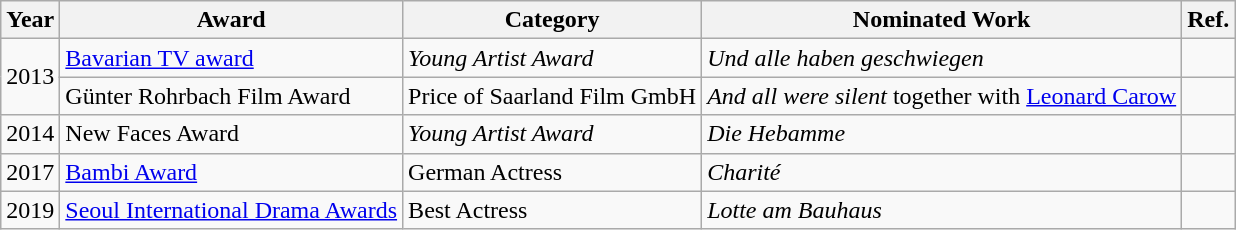<table class="wikitable">
<tr>
<th>Year</th>
<th>Award</th>
<th>Category</th>
<th>Nominated Work</th>
<th>Ref.</th>
</tr>
<tr>
<td rowspan="2">2013</td>
<td><a href='#'>Bavarian TV award</a></td>
<td><em>Young Artist Award</em></td>
<td><em>Und alle haben geschwiegen</em></td>
<td></td>
</tr>
<tr>
<td>Günter Rohrbach Film Award</td>
<td>Price of Saarland Film GmbH</td>
<td><em>And all were silent</em> together with <a href='#'>Leonard Carow</a></td>
<td></td>
</tr>
<tr>
<td>2014</td>
<td>New Faces Award</td>
<td><em>Young Artist Award</em></td>
<td><em>Die Hebamme</em></td>
<td></td>
</tr>
<tr>
<td>2017</td>
<td><a href='#'>Bambi Award</a></td>
<td>German Actress</td>
<td><em>Charité</em></td>
<td></td>
</tr>
<tr>
<td>2019</td>
<td><a href='#'>Seoul International Drama Awards</a></td>
<td>Best Actress</td>
<td><em>Lotte am Bauhaus</em></td>
<td></td>
</tr>
</table>
